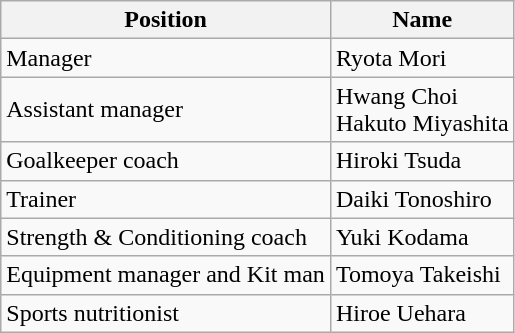<table class="wikitable">
<tr>
<th>Position</th>
<th>Name</th>
</tr>
<tr>
<td>Manager</td>
<td> Ryota Mori</td>
</tr>
<tr>
<td>Assistant manager</td>
<td> Hwang Choi <br>  Hakuto Miyashita</td>
</tr>
<tr>
<td>Goalkeeper coach</td>
<td> Hiroki Tsuda</td>
</tr>
<tr>
<td>Trainer</td>
<td> Daiki Tonoshiro</td>
</tr>
<tr>
<td>Strength & Conditioning coach</td>
<td> Yuki Kodama</td>
</tr>
<tr>
<td>Equipment manager and Kit man</td>
<td> Tomoya Takeishi</td>
</tr>
<tr>
<td>Sports nutritionist</td>
<td> Hiroe Uehara</td>
</tr>
</table>
